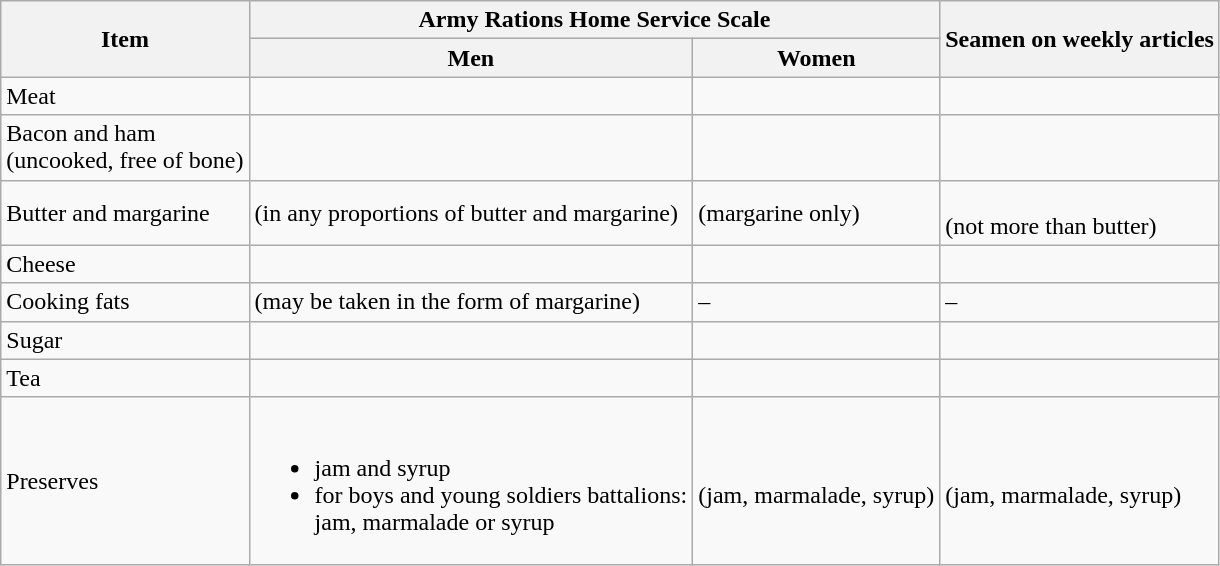<table class="wikitable">
<tr>
<th rowspan="2">Item</th>
<th colspan="2">Army Rations Home Service Scale</th>
<th rowspan="2">Seamen on weekly articles</th>
</tr>
<tr>
<th>Men</th>
<th>Women</th>
</tr>
<tr>
<td>Meat</td>
<td></td>
<td></td>
<td></td>
</tr>
<tr>
<td>Bacon and ham<br>(uncooked, free of bone)</td>
<td></td>
<td></td>
<td></td>
</tr>
<tr>
<td>Butter and margarine</td>
<td> (in any proportions of butter and margarine)</td>
<td> (margarine only)</td>
<td><br>(not more than  butter)</td>
</tr>
<tr>
<td>Cheese</td>
<td></td>
<td></td>
<td></td>
</tr>
<tr>
<td>Cooking fats</td>
<td> (may be taken in the form of margarine)</td>
<td>–</td>
<td>–</td>
</tr>
<tr>
<td>Sugar</td>
<td></td>
<td></td>
<td></td>
</tr>
<tr>
<td>Tea</td>
<td></td>
<td></td>
<td></td>
</tr>
<tr>
<td>Preserves</td>
<td><br><ul><li> jam and  syrup</li><li> for boys and young soldiers battalions:<br>jam, marmalade or syrup</li></ul></td>
<td><br>(jam, marmalade, syrup)</td>
<td><br>(jam, marmalade, syrup)</td>
</tr>
</table>
